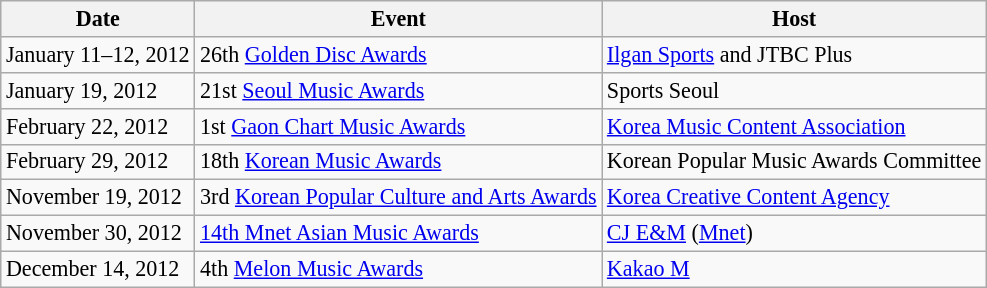<table class="wikitable sortable" style="font-size:92%;">
<tr>
<th>Date</th>
<th>Event</th>
<th>Host</th>
</tr>
<tr>
<td>January 11–12, 2012</td>
<td>26th <a href='#'>Golden Disc Awards</a></td>
<td><a href='#'>Ilgan Sports</a> and JTBC Plus</td>
</tr>
<tr>
<td>January 19, 2012</td>
<td>21st <a href='#'>Seoul Music Awards</a></td>
<td>Sports Seoul</td>
</tr>
<tr>
<td>February 22, 2012</td>
<td>1st <a href='#'>Gaon Chart Music Awards</a></td>
<td><a href='#'>Korea Music Content Association</a></td>
</tr>
<tr>
<td>February 29, 2012</td>
<td>18th <a href='#'>Korean Music Awards</a></td>
<td>Korean Popular Music Awards Committee</td>
</tr>
<tr>
<td>November 19, 2012</td>
<td>3rd <a href='#'>Korean Popular Culture and Arts Awards</a></td>
<td><a href='#'>Korea Creative Content Agency</a></td>
</tr>
<tr>
<td>November 30, 2012</td>
<td><a href='#'>14th Mnet Asian Music Awards</a></td>
<td><a href='#'>CJ E&M</a> (<a href='#'>Mnet</a>)</td>
</tr>
<tr>
<td>December 14, 2012</td>
<td>4th <a href='#'>Melon Music Awards</a></td>
<td><a href='#'>Kakao M</a></td>
</tr>
</table>
